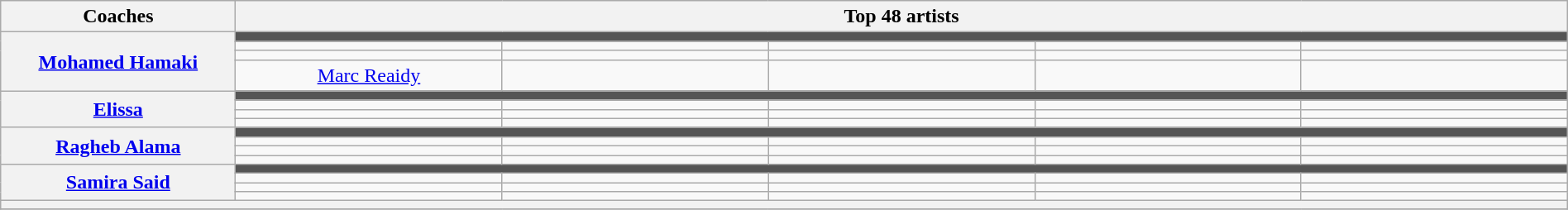<table class="wikitable" style="text-align:center; width:100%;">
<tr>
<th scope="col" style="width:15%;">Coaches</th>
<th colspan="7" style="width:85%">Top 48 artists</th>
</tr>
<tr>
<th rowspan="4"><a href='#'>Mohamed Hamaki</a></th>
<td colspan="6" style="background:#555;"></td>
</tr>
<tr>
<td width="17%" style="background:#"></td>
<td width="17%" style="background:#"></td>
<td width="17%" style="background:#"></td>
<td width="17%" style="background:#"></td>
<td width="17%" style="background:#"></td>
</tr>
<tr>
<td style="background:#"></td>
<td style="background:#"></td>
<td style="background:#"></td>
<td style="background:#"></td>
<td style="background:#"></td>
</tr>
<tr>
<td style="background:#"><a href='#'>Marc Reaidy</a></td>
<td style="background:#"></td>
<td style="background:#"></td>
<td style="background:#"></td>
<td style="background:#"></td>
</tr>
<tr>
<th rowspan="4"><a href='#'>Elissa</a></th>
<td colspan="6" style="background:#555;"></td>
</tr>
<tr>
<td width="17%" style="background:#"></td>
<td width="17%" style="background:#"></td>
<td width="17%" style="background:#"></td>
<td width="17%" style="background:#"></td>
<td width="17%" style="background:#"></td>
</tr>
<tr>
<td style="background:#"></td>
<td style="background:#"></td>
<td style="background:#"></td>
<td style="background:#"></td>
<td style="background:#"></td>
</tr>
<tr>
<td style="background:#"></td>
<td style="background:#"></td>
<td style="background:#"></td>
<td style="background:#"></td>
<td style="background:#"></td>
</tr>
<tr>
<th rowspan="4"><a href='#'>Ragheb Alama</a></th>
<td colspan="6" style="background:#555;"></td>
</tr>
<tr>
<td width="17%" style="background:#"></td>
<td width="17%" style="background:#"></td>
<td width="17%" style="background:#"></td>
<td width="17%" style="background:#"></td>
<td width="17%" style="background:#"></td>
</tr>
<tr>
<td style="background:#"></td>
<td style="background:#"></td>
<td style="background:#"></td>
<td style="background:#"></td>
<td style="background:#"></td>
</tr>
<tr>
<td style="background:#"></td>
<td style="background:#"></td>
<td style="background:#"></td>
<td style="background:#"></td>
<td style="background:#"></td>
</tr>
<tr>
<th rowspan="4"><a href='#'>Samira Said</a></th>
<td colspan="6" style="background:#555;"></td>
</tr>
<tr>
<td width="17%" style="background:#"></td>
<td width="17%" style="background:#"></td>
<td width="17%" style="background:#"></td>
<td width="17%" style="background:#"></td>
<td width="17%" style="background:#"></td>
</tr>
<tr>
<td style="background:#"></td>
<td style="background:#"></td>
<td style="background:#"></td>
<td style="background:#"></td>
<td style="background:#"></td>
</tr>
<tr>
<td style="background:#"></td>
<td style="background:#"></td>
<td style="background:#"></td>
<td style="background:#"></td>
<td style="background:#"></td>
</tr>
<tr>
<th style="font-size:90%; line-height:12px;" colspan="7"><small></small></th>
</tr>
<tr>
</tr>
</table>
